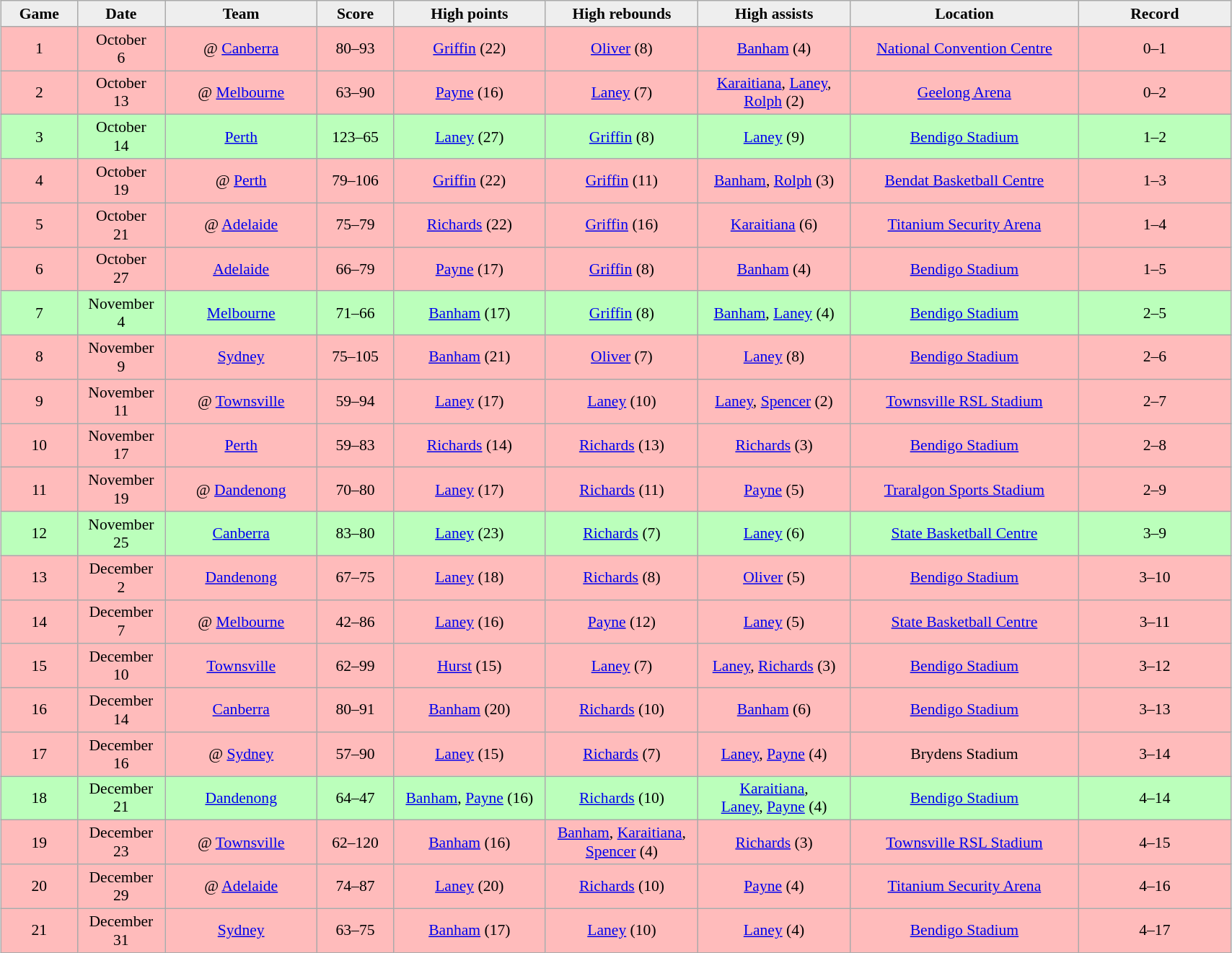<table class="wikitable" style="font-size:90%; text-align: center; width: 90%; margin:1em auto;">
<tr>
<th style="background:#eee; width: 5%;">Game</th>
<th style="background:#eee; width: 5%;">Date</th>
<th style="background:#eee; width: 10%;">Team</th>
<th style="background:#eee; width: 5%;">Score</th>
<th style="background:#eee; width: 10%;">High points</th>
<th style="background:#eee; width: 10%;">High rebounds</th>
<th style="background:#eee; width: 10%;">High assists</th>
<th style="background:#eee; width: 15%;">Location</th>
<th style="background:#eee; width: 10%;">Record</th>
</tr>
<tr style= "background:#fbb;">
<td>1</td>
<td>October <br> 6</td>
<td>@ <a href='#'>Canberra</a></td>
<td>80–93</td>
<td><a href='#'>Griffin</a> (22)</td>
<td><a href='#'>Oliver</a> (8)</td>
<td><a href='#'>Banham</a> (4)</td>
<td><a href='#'>National Convention Centre</a></td>
<td>0–1</td>
</tr>
<tr style= "background:#fbb;">
<td>2</td>
<td>October <br> 13</td>
<td>@ <a href='#'>Melbourne</a></td>
<td>63–90</td>
<td><a href='#'>Payne</a> (16)</td>
<td><a href='#'>Laney</a> (7)</td>
<td><a href='#'>Karaitiana</a>, <a href='#'>Laney</a>, <a href='#'>Rolph</a> (2)</td>
<td><a href='#'>Geelong Arena</a></td>
<td>0–2</td>
</tr>
<tr style= "background:#bfb;">
<td>3</td>
<td>October <br> 14</td>
<td><a href='#'>Perth</a></td>
<td>123–65</td>
<td><a href='#'>Laney</a> (27)</td>
<td><a href='#'>Griffin</a> (8)</td>
<td><a href='#'>Laney</a> (9)</td>
<td><a href='#'>Bendigo Stadium</a></td>
<td>1–2</td>
</tr>
<tr style= "background:#fbb;">
<td>4</td>
<td>October <br> 19</td>
<td>@ <a href='#'>Perth</a></td>
<td>79–106</td>
<td><a href='#'>Griffin</a> (22)</td>
<td><a href='#'>Griffin</a> (11)</td>
<td><a href='#'>Banham</a>, <a href='#'>Rolph</a> (3)</td>
<td><a href='#'>Bendat Basketball Centre</a></td>
<td>1–3</td>
</tr>
<tr style= "background:#fbb;">
<td>5</td>
<td>October <br> 21</td>
<td>@ <a href='#'>Adelaide</a></td>
<td>75–79</td>
<td><a href='#'>Richards</a> (22)</td>
<td><a href='#'>Griffin</a> (16)</td>
<td><a href='#'>Karaitiana</a> (6)</td>
<td><a href='#'>Titanium Security Arena</a></td>
<td>1–4</td>
</tr>
<tr style= "background:#fbb;">
<td>6</td>
<td>October <br> 27</td>
<td><a href='#'>Adelaide</a></td>
<td>66–79</td>
<td><a href='#'>Payne</a> (17)</td>
<td><a href='#'>Griffin</a> (8)</td>
<td><a href='#'>Banham</a> (4)</td>
<td><a href='#'>Bendigo Stadium</a></td>
<td>1–5</td>
</tr>
<tr style= "background:#bfb;">
<td>7</td>
<td>November <br> 4</td>
<td><a href='#'>Melbourne</a></td>
<td>71–66</td>
<td><a href='#'>Banham</a> (17)</td>
<td><a href='#'>Griffin</a> (8)</td>
<td><a href='#'>Banham</a>, <a href='#'>Laney</a> (4)</td>
<td><a href='#'>Bendigo Stadium</a></td>
<td>2–5</td>
</tr>
<tr style= "background:#fbb;">
<td>8</td>
<td>November <br> 9</td>
<td><a href='#'>Sydney</a></td>
<td>75–105</td>
<td><a href='#'>Banham</a> (21)</td>
<td><a href='#'>Oliver</a> (7)</td>
<td><a href='#'>Laney</a> (8)</td>
<td><a href='#'>Bendigo Stadium</a></td>
<td>2–6</td>
</tr>
<tr style= "background:#fbb;">
<td>9</td>
<td>November <br> 11</td>
<td>@ <a href='#'>Townsville</a></td>
<td>59–94</td>
<td><a href='#'>Laney</a> (17)</td>
<td><a href='#'>Laney</a> (10)</td>
<td><a href='#'>Laney</a>, <a href='#'>Spencer</a> (2)</td>
<td><a href='#'>Townsville RSL Stadium</a></td>
<td>2–7</td>
</tr>
<tr style= "background:#fbb;">
<td>10</td>
<td>November <br> 17</td>
<td><a href='#'>Perth</a></td>
<td>59–83</td>
<td><a href='#'>Richards</a> (14)</td>
<td><a href='#'>Richards</a> (13)</td>
<td><a href='#'>Richards</a> (3)</td>
<td><a href='#'>Bendigo Stadium</a></td>
<td>2–8</td>
</tr>
<tr style= "background:#fbb;">
<td>11</td>
<td>November <br> 19</td>
<td>@ <a href='#'>Dandenong</a></td>
<td>70–80</td>
<td><a href='#'>Laney</a> (17)</td>
<td><a href='#'>Richards</a> (11)</td>
<td><a href='#'>Payne</a> (5)</td>
<td><a href='#'>Traralgon Sports Stadium</a></td>
<td>2–9</td>
</tr>
<tr style= "background:#bfb;">
<td>12</td>
<td>November <br> 25</td>
<td><a href='#'>Canberra</a></td>
<td>83–80</td>
<td><a href='#'>Laney</a> (23)</td>
<td><a href='#'>Richards</a> (7)</td>
<td><a href='#'>Laney</a> (6)</td>
<td><a href='#'>State Basketball Centre</a></td>
<td>3–9</td>
</tr>
<tr style= "background:#fbb;">
<td>13</td>
<td>December <br> 2</td>
<td><a href='#'>Dandenong</a></td>
<td>67–75</td>
<td><a href='#'>Laney</a> (18)</td>
<td><a href='#'>Richards</a> (8)</td>
<td><a href='#'>Oliver</a> (5)</td>
<td><a href='#'>Bendigo Stadium</a></td>
<td>3–10</td>
</tr>
<tr style= "background:#fbb;">
<td>14</td>
<td>December <br> 7</td>
<td>@ <a href='#'>Melbourne</a></td>
<td>42–86</td>
<td><a href='#'>Laney</a> (16)</td>
<td><a href='#'>Payne</a> (12)</td>
<td><a href='#'>Laney</a> (5)</td>
<td><a href='#'>State Basketball Centre</a></td>
<td>3–11</td>
</tr>
<tr style= "background:#fbb;">
<td>15</td>
<td>December <br> 10</td>
<td><a href='#'>Townsville</a></td>
<td>62–99</td>
<td><a href='#'>Hurst</a> (15)</td>
<td><a href='#'>Laney</a> (7)</td>
<td><a href='#'>Laney</a>, <a href='#'>Richards</a> (3)</td>
<td><a href='#'>Bendigo Stadium</a></td>
<td>3–12</td>
</tr>
<tr style= "background:#fbb;">
<td>16</td>
<td>December <br> 14</td>
<td><a href='#'>Canberra</a></td>
<td>80–91</td>
<td><a href='#'>Banham</a> (20)</td>
<td><a href='#'>Richards</a> (10)</td>
<td><a href='#'>Banham</a> (6)</td>
<td><a href='#'>Bendigo Stadium</a></td>
<td>3–13</td>
</tr>
<tr style= "background:#fbb;">
<td>17</td>
<td>December <br> 16</td>
<td>@ <a href='#'>Sydney</a></td>
<td>57–90</td>
<td><a href='#'>Laney</a> (15)</td>
<td><a href='#'>Richards</a> (7)</td>
<td><a href='#'>Laney</a>, <a href='#'>Payne</a> (4)</td>
<td>Brydens Stadium</td>
<td>3–14</td>
</tr>
<tr style= "background:#bfb;">
<td>18</td>
<td>December <br> 21</td>
<td><a href='#'>Dandenong</a></td>
<td>64–47</td>
<td><a href='#'>Banham</a>, <a href='#'>Payne</a> (16)</td>
<td><a href='#'>Richards</a> (10)</td>
<td><a href='#'>Karaitiana</a>,<br> <a href='#'>Laney</a>, <a href='#'>Payne</a> (4)</td>
<td><a href='#'>Bendigo Stadium</a></td>
<td>4–14</td>
</tr>
<tr style= "background:#fbb;">
<td>19</td>
<td>December <br> 23</td>
<td>@ <a href='#'>Townsville</a></td>
<td>62–120</td>
<td><a href='#'>Banham</a> (16)</td>
<td><a href='#'>Banham</a>, <a href='#'>Karaitiana</a>,<br> <a href='#'>Spencer</a> (4)</td>
<td><a href='#'>Richards</a> (3)</td>
<td><a href='#'>Townsville RSL Stadium</a></td>
<td>4–15</td>
</tr>
<tr style= "background:#fbb;">
<td>20</td>
<td>December <br> 29</td>
<td>@ <a href='#'>Adelaide</a></td>
<td>74–87</td>
<td><a href='#'>Laney</a> (20)</td>
<td><a href='#'>Richards</a> (10)</td>
<td><a href='#'>Payne</a> (4)</td>
<td><a href='#'>Titanium Security Arena</a></td>
<td>4–16</td>
</tr>
<tr style= "background:#fbb;">
<td>21</td>
<td>December <br> 31</td>
<td><a href='#'>Sydney</a></td>
<td>63–75</td>
<td><a href='#'>Banham</a> (17)</td>
<td><a href='#'>Laney</a> (10)</td>
<td><a href='#'>Laney</a> (4)</td>
<td><a href='#'>Bendigo Stadium</a></td>
<td>4–17</td>
</tr>
</table>
